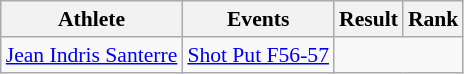<table class=wikitable style="font-size:90%">
<tr align=center>
<th scope="col">Athlete</th>
<th scope="col">Events</th>
<th scope="col">Result</th>
<th scope="col">Rank</th>
</tr>
<tr align=center>
<td align=left><a href='#'>Jean Indris Santerre</a></td>
<td align=left><a href='#'>Shot Put F56-57</a></td>
<td colspan=2></td>
</tr>
</table>
